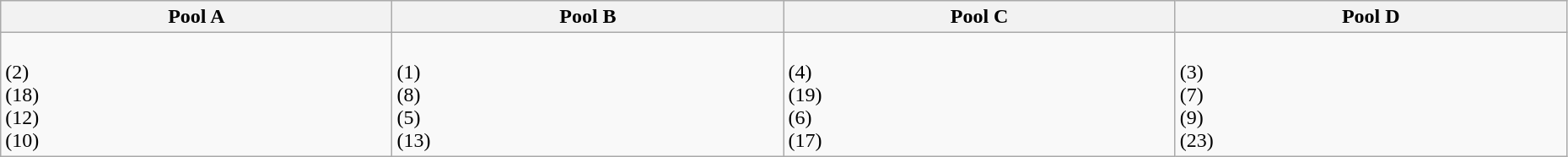<table class="wikitable" width=98%>
<tr>
<th width=25%>Pool A</th>
<th width=25%>Pool B</th>
<th width=25%>Pool C</th>
<th width=25%>Pool D</th>
</tr>
<tr>
<td><br> (2)<br> 
 (18)<br>
 (12)<br> 
 (10)<br></td>
<td><br> (1)<br> 
 (8)<br>
 (5)<br>
 (13)<br></td>
<td><br> (4)<br> 
 (19)<br> 
 (6)<br> 
 (17)<br></td>
<td><br> (3)<br>
 (7)<br> 
 (9)<br> 
 (23)<br></td>
</tr>
</table>
